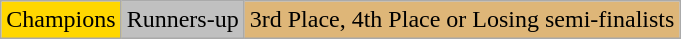<table class="wikitable">
<tr>
<td style="background-color: gold">Champions</td>
<td style="background-color: silver">Runners-up</td>
<td style="background-color: #deb678">3rd Place, 4th Place or Losing semi-finalists</td>
</tr>
</table>
